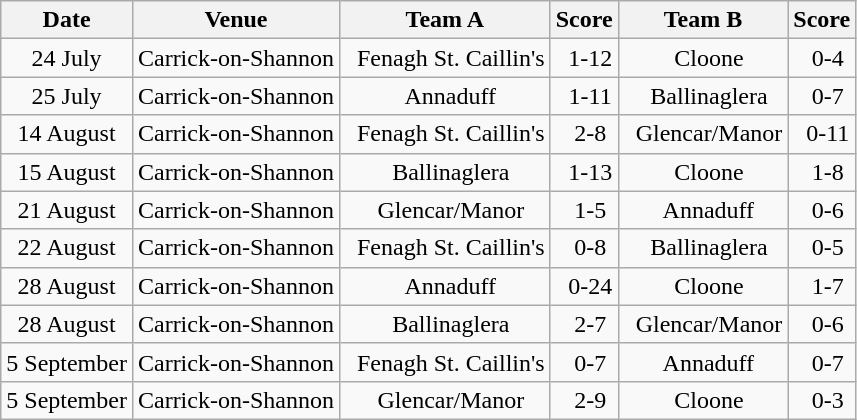<table class="wikitable">
<tr>
<th>Date</th>
<th>Venue</th>
<th>Team A</th>
<th>Score</th>
<th>Team B</th>
<th>Score</th>
</tr>
<tr align="center">
<td>24 July</td>
<td>Carrick-on-Shannon</td>
<td>  Fenagh St. Caillin's</td>
<td>  1-12</td>
<td>  Cloone</td>
<td>  0-4</td>
</tr>
<tr align="center">
<td>25 July</td>
<td>Carrick-on-Shannon</td>
<td>  Annaduff</td>
<td>  1-11</td>
<td>  Ballinaglera</td>
<td>  0-7</td>
</tr>
<tr align="center">
<td>14 August</td>
<td>Carrick-on-Shannon</td>
<td>  Fenagh St. Caillin's</td>
<td>  2-8</td>
<td>  Glencar/Manor</td>
<td>  0-11</td>
</tr>
<tr align="center">
<td>15 August</td>
<td>Carrick-on-Shannon</td>
<td>  Ballinaglera</td>
<td>  1-13</td>
<td>  Cloone</td>
<td>  1-8</td>
</tr>
<tr align="center">
<td>21 August</td>
<td>Carrick-on-Shannon</td>
<td>  Glencar/Manor</td>
<td>  1-5</td>
<td>  Annaduff</td>
<td>  0-6</td>
</tr>
<tr align="center">
<td>22 August</td>
<td>Carrick-on-Shannon</td>
<td>  Fenagh St. Caillin's</td>
<td>  0-8</td>
<td>  Ballinaglera</td>
<td>  0-5</td>
</tr>
<tr align="center">
<td>28 August</td>
<td>Carrick-on-Shannon</td>
<td>  Annaduff</td>
<td>  0-24</td>
<td>  Cloone</td>
<td>  1-7</td>
</tr>
<tr align="center">
<td>28 August</td>
<td>Carrick-on-Shannon</td>
<td>  Ballinaglera</td>
<td>  2-7</td>
<td>  Glencar/Manor</td>
<td>  0-6</td>
</tr>
<tr align="center">
<td>5 September</td>
<td>Carrick-on-Shannon</td>
<td>  Fenagh St. Caillin's</td>
<td>  0-7</td>
<td>  Annaduff</td>
<td>  0-7</td>
</tr>
<tr align="center">
<td>5 September</td>
<td>Carrick-on-Shannon</td>
<td>  Glencar/Manor</td>
<td>  2-9</td>
<td>  Cloone</td>
<td>  0-3</td>
</tr>
</table>
